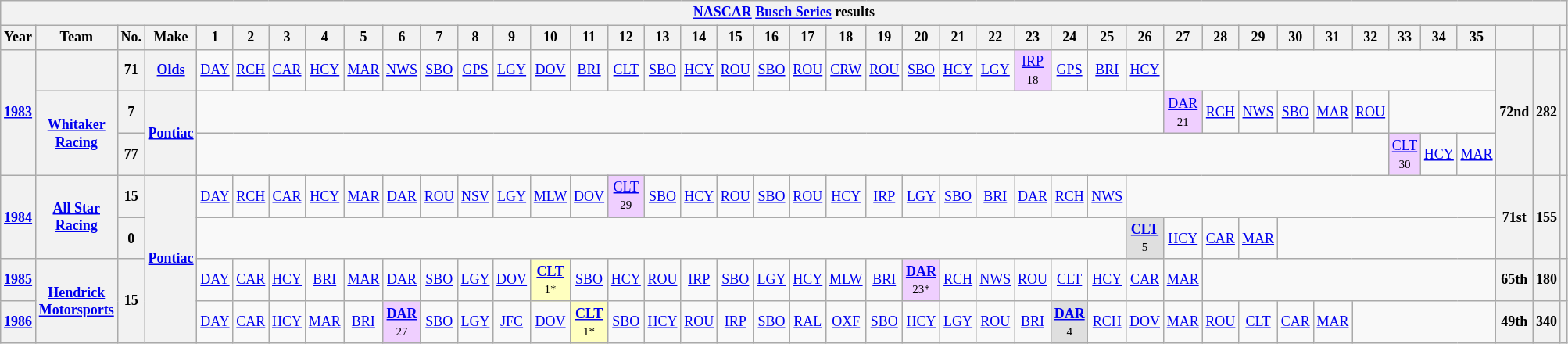<table class="wikitable" style="text-align:center; font-size:75%">
<tr>
<th colspan=42><a href='#'>NASCAR</a> <a href='#'>Busch Series</a> results</th>
</tr>
<tr>
<th>Year</th>
<th>Team</th>
<th>No.</th>
<th>Make</th>
<th>1</th>
<th>2</th>
<th>3</th>
<th>4</th>
<th>5</th>
<th>6</th>
<th>7</th>
<th>8</th>
<th>9</th>
<th>10</th>
<th>11</th>
<th>12</th>
<th>13</th>
<th>14</th>
<th>15</th>
<th>16</th>
<th>17</th>
<th>18</th>
<th>19</th>
<th>20</th>
<th>21</th>
<th>22</th>
<th>23</th>
<th>24</th>
<th>25</th>
<th>26</th>
<th>27</th>
<th>28</th>
<th>29</th>
<th>30</th>
<th>31</th>
<th>32</th>
<th>33</th>
<th>34</th>
<th>35</th>
<th></th>
<th></th>
<th></th>
</tr>
<tr>
<th rowspan=3><a href='#'>1983</a></th>
<th></th>
<th>71</th>
<th><a href='#'>Olds</a></th>
<td><a href='#'>DAY</a></td>
<td><a href='#'>RCH</a></td>
<td><a href='#'>CAR</a></td>
<td><a href='#'>HCY</a></td>
<td><a href='#'>MAR</a></td>
<td><a href='#'>NWS</a></td>
<td><a href='#'>SBO</a></td>
<td><a href='#'>GPS</a></td>
<td><a href='#'>LGY</a></td>
<td><a href='#'>DOV</a></td>
<td><a href='#'>BRI</a></td>
<td><a href='#'>CLT</a></td>
<td><a href='#'>SBO</a></td>
<td><a href='#'>HCY</a></td>
<td><a href='#'>ROU</a></td>
<td><a href='#'>SBO</a></td>
<td><a href='#'>ROU</a></td>
<td><a href='#'>CRW</a></td>
<td><a href='#'>ROU</a></td>
<td><a href='#'>SBO</a></td>
<td><a href='#'>HCY</a></td>
<td><a href='#'>LGY</a></td>
<td style="background:#EFCFFF;"><a href='#'>IRP</a><br><small>18</small></td>
<td><a href='#'>GPS</a></td>
<td><a href='#'>BRI</a></td>
<td><a href='#'>HCY</a></td>
<td colspan=9></td>
<th rowspan=3>72nd</th>
<th rowspan=3>282</th>
<th rowspan=3></th>
</tr>
<tr>
<th rowspan=2><a href='#'>Whitaker Racing</a></th>
<th>7</th>
<th rowspan=2><a href='#'>Pontiac</a></th>
<td colspan=26></td>
<td style="background:#EFCFFF;"><a href='#'>DAR</a><br><small>21</small></td>
<td><a href='#'>RCH</a></td>
<td><a href='#'>NWS</a></td>
<td><a href='#'>SBO</a></td>
<td><a href='#'>MAR</a></td>
<td><a href='#'>ROU</a></td>
<td colspan=3></td>
</tr>
<tr>
<th>77</th>
<td colspan=32></td>
<td style="background:#EFCFFF;"><a href='#'>CLT</a><br><small>30</small></td>
<td><a href='#'>HCY</a></td>
<td><a href='#'>MAR</a></td>
</tr>
<tr>
<th rowspan=2><a href='#'>1984</a></th>
<th rowspan=2><a href='#'>All Star Racing</a></th>
<th>15</th>
<th rowspan=4><a href='#'>Pontiac</a></th>
<td><a href='#'>DAY</a></td>
<td><a href='#'>RCH</a></td>
<td><a href='#'>CAR</a></td>
<td><a href='#'>HCY</a></td>
<td><a href='#'>MAR</a></td>
<td><a href='#'>DAR</a></td>
<td><a href='#'>ROU</a></td>
<td><a href='#'>NSV</a></td>
<td><a href='#'>LGY</a></td>
<td><a href='#'>MLW</a></td>
<td><a href='#'>DOV</a></td>
<td style="background:#EFCFFF;"><a href='#'>CLT</a><br><small>29</small></td>
<td><a href='#'>SBO</a></td>
<td><a href='#'>HCY</a></td>
<td><a href='#'>ROU</a></td>
<td><a href='#'>SBO</a></td>
<td><a href='#'>ROU</a></td>
<td><a href='#'>HCY</a></td>
<td><a href='#'>IRP</a></td>
<td><a href='#'>LGY</a></td>
<td><a href='#'>SBO</a></td>
<td><a href='#'>BRI</a></td>
<td><a href='#'>DAR</a></td>
<td><a href='#'>RCH</a></td>
<td><a href='#'>NWS</a></td>
<td colspan=10></td>
<th rowspan=2>71st</th>
<th rowspan=2>155</th>
<th rowspan=2></th>
</tr>
<tr>
<th>0</th>
<td colspan=25></td>
<td style="background:#DFDFDF;"><strong><a href='#'>CLT</a></strong><br><small>5</small></td>
<td><a href='#'>HCY</a></td>
<td><a href='#'>CAR</a></td>
<td><a href='#'>MAR</a></td>
<td colspan=6></td>
</tr>
<tr>
<th><a href='#'>1985</a></th>
<th rowspan=2><a href='#'>Hendrick Motorsports</a></th>
<th rowspan=2>15</th>
<td><a href='#'>DAY</a></td>
<td><a href='#'>CAR</a></td>
<td><a href='#'>HCY</a></td>
<td><a href='#'>BRI</a></td>
<td><a href='#'>MAR</a></td>
<td><a href='#'>DAR</a></td>
<td><a href='#'>SBO</a></td>
<td><a href='#'>LGY</a></td>
<td><a href='#'>DOV</a></td>
<td style="background:#FFFFBF;"><strong><a href='#'>CLT</a></strong><br><small>1*</small></td>
<td><a href='#'>SBO</a></td>
<td><a href='#'>HCY</a></td>
<td><a href='#'>ROU</a></td>
<td><a href='#'>IRP</a></td>
<td><a href='#'>SBO</a></td>
<td><a href='#'>LGY</a></td>
<td><a href='#'>HCY</a></td>
<td><a href='#'>MLW</a></td>
<td><a href='#'>BRI</a></td>
<td style="background:#EFCFFF;"><strong><a href='#'>DAR</a></strong><br><small>23*</small></td>
<td><a href='#'>RCH</a></td>
<td><a href='#'>NWS</a></td>
<td><a href='#'>ROU</a></td>
<td><a href='#'>CLT</a></td>
<td><a href='#'>HCY</a></td>
<td><a href='#'>CAR</a></td>
<td><a href='#'>MAR</a></td>
<td colspan=8></td>
<th>65th</th>
<th>180</th>
<th></th>
</tr>
<tr>
<th><a href='#'>1986</a></th>
<td><a href='#'>DAY</a></td>
<td><a href='#'>CAR</a></td>
<td><a href='#'>HCY</a></td>
<td><a href='#'>MAR</a></td>
<td><a href='#'>BRI</a></td>
<td style="background:#EFCFFF;"><strong><a href='#'>DAR</a></strong><br><small>27</small></td>
<td><a href='#'>SBO</a></td>
<td><a href='#'>LGY</a></td>
<td><a href='#'>JFC</a></td>
<td><a href='#'>DOV</a></td>
<td style="background:#FFFFBF;"><strong><a href='#'>CLT</a></strong><br><small>1*</small></td>
<td><a href='#'>SBO</a></td>
<td><a href='#'>HCY</a></td>
<td><a href='#'>ROU</a></td>
<td><a href='#'>IRP</a></td>
<td><a href='#'>SBO</a></td>
<td><a href='#'>RAL</a></td>
<td><a href='#'>OXF</a></td>
<td><a href='#'>SBO</a></td>
<td><a href='#'>HCY</a></td>
<td><a href='#'>LGY</a></td>
<td><a href='#'>ROU</a></td>
<td><a href='#'>BRI</a></td>
<td style="background:#DFDFDF;"><strong><a href='#'>DAR</a></strong><br><small>4</small></td>
<td><a href='#'>RCH</a></td>
<td><a href='#'>DOV</a></td>
<td><a href='#'>MAR</a></td>
<td><a href='#'>ROU</a></td>
<td><a href='#'>CLT</a></td>
<td><a href='#'>CAR</a></td>
<td><a href='#'>MAR</a></td>
<td colspan=4></td>
<th>49th</th>
<th>340</th>
<th></th>
</tr>
</table>
